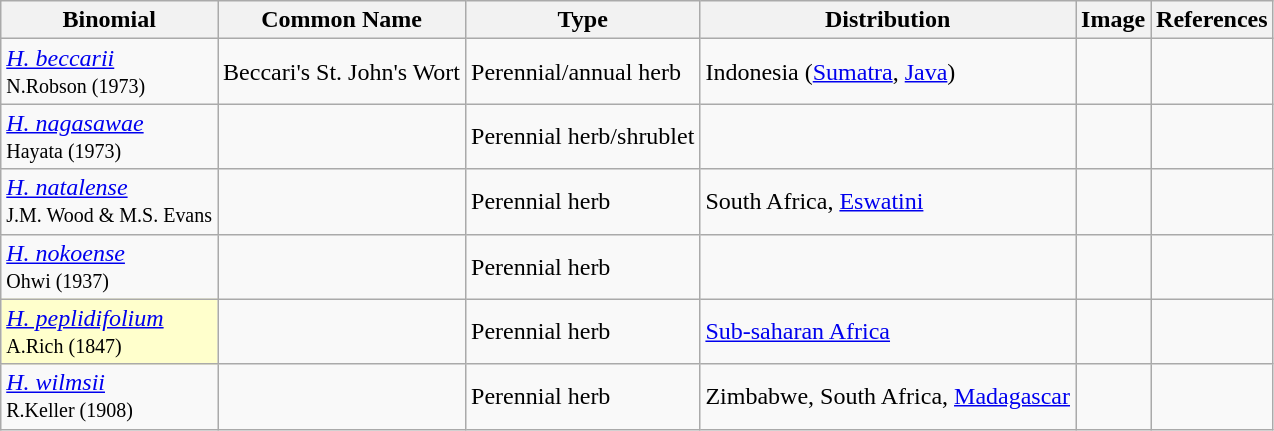<table class="wikitable mw-collapsible ">
<tr>
<th>Binomial</th>
<th>Common Name</th>
<th>Type</th>
<th>Distribution</th>
<th>Image</th>
<th>References</th>
</tr>
<tr>
<td><em><a href='#'>H. beccarii</a></em><br><small>N.Robson (1973)</small></td>
<td>Beccari's St. John's Wort</td>
<td>Perennial/annual herb</td>
<td>Indonesia (<a href='#'>Sumatra</a>, <a href='#'>Java</a>)</td>
<td></td>
<td></td>
</tr>
<tr>
<td><em><a href='#'>H. nagasawae</a></em><br><small>Hayata (1973)</small></td>
<td></td>
<td>Perennial herb/shrublet</td>
<td></td>
<td></td>
<td></td>
</tr>
<tr>
<td><em><a href='#'>H. natalense</a></em><br><small>J.M. Wood & M.S. Evans</small></td>
<td></td>
<td>Perennial herb</td>
<td>South Africa, <a href='#'>Eswatini</a></td>
<td></td>
<td></td>
</tr>
<tr>
<td><em><a href='#'>H. nokoense</a></em><br><small>Ohwi (1937)</small></td>
<td></td>
<td>Perennial herb</td>
<td></td>
<td></td>
<td></td>
</tr>
<tr>
<td scope="row" style="background:#FFFFCC;"><em><a href='#'>H. peplidifolium</a></em><br><small>A.Rich (1847)</small></td>
<td></td>
<td>Perennial herb</td>
<td><a href='#'>Sub-saharan Africa</a></td>
<td></td>
<td></td>
</tr>
<tr>
<td><em><a href='#'>H. wilmsii</a></em><br><small>R.Keller (1908)</small></td>
<td></td>
<td>Perennial herb</td>
<td>Zimbabwe, South Africa, <a href='#'>Madagascar</a></td>
<td></td>
<td></td>
</tr>
</table>
